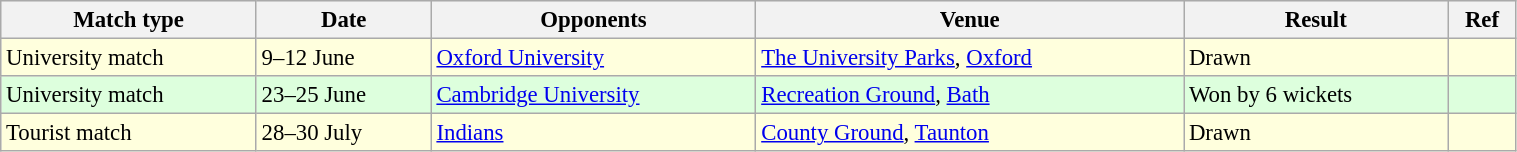<table class="wikitable" width="80%" style="font-size: 95%">
<tr bgcolor="#efefef">
<th>Match type</th>
<th>Date</th>
<th>Opponents</th>
<th>Venue</th>
<th>Result</th>
<th>Ref</th>
</tr>
<tr bgcolor="#ffffdd">
<td>University match</td>
<td>9–12 June</td>
<td><a href='#'>Oxford University</a></td>
<td><a href='#'>The University Parks</a>, <a href='#'>Oxford</a></td>
<td>Drawn</td>
<td></td>
</tr>
<tr bgcolor="#ddffdd">
<td>University match</td>
<td>23–25 June</td>
<td><a href='#'>Cambridge University</a></td>
<td><a href='#'>Recreation Ground</a>, <a href='#'>Bath</a></td>
<td>Won by 6 wickets</td>
<td></td>
</tr>
<tr bgcolor="#ffffdd">
<td>Tourist match</td>
<td>28–30 July</td>
<td><a href='#'>Indians</a></td>
<td><a href='#'>County Ground</a>, <a href='#'>Taunton</a></td>
<td>Drawn</td>
<td></td>
</tr>
</table>
